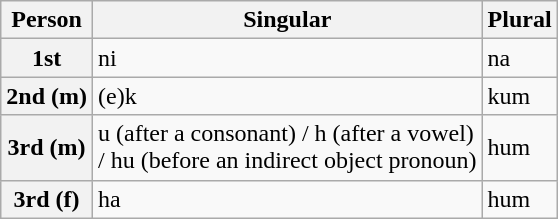<table class="wikitable">
<tr>
<th>Person</th>
<th>Singular</th>
<th>Plural</th>
</tr>
<tr>
<th>1st</th>
<td>ni</td>
<td>na</td>
</tr>
<tr>
<th>2nd (m)</th>
<td>(e)k</td>
<td>kum</td>
</tr>
<tr>
<th>3rd (m)</th>
<td>u (after a consonant) / h (after a vowel)<br> / hu (before an indirect object pronoun)</td>
<td>hum</td>
</tr>
<tr>
<th>3rd (f)</th>
<td>ha</td>
<td>hum</td>
</tr>
</table>
